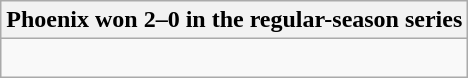<table class="wikitable collapsible collapsed">
<tr>
<th>Phoenix won 2–0 in the regular-season series</th>
</tr>
<tr>
<td><br>
</td>
</tr>
</table>
